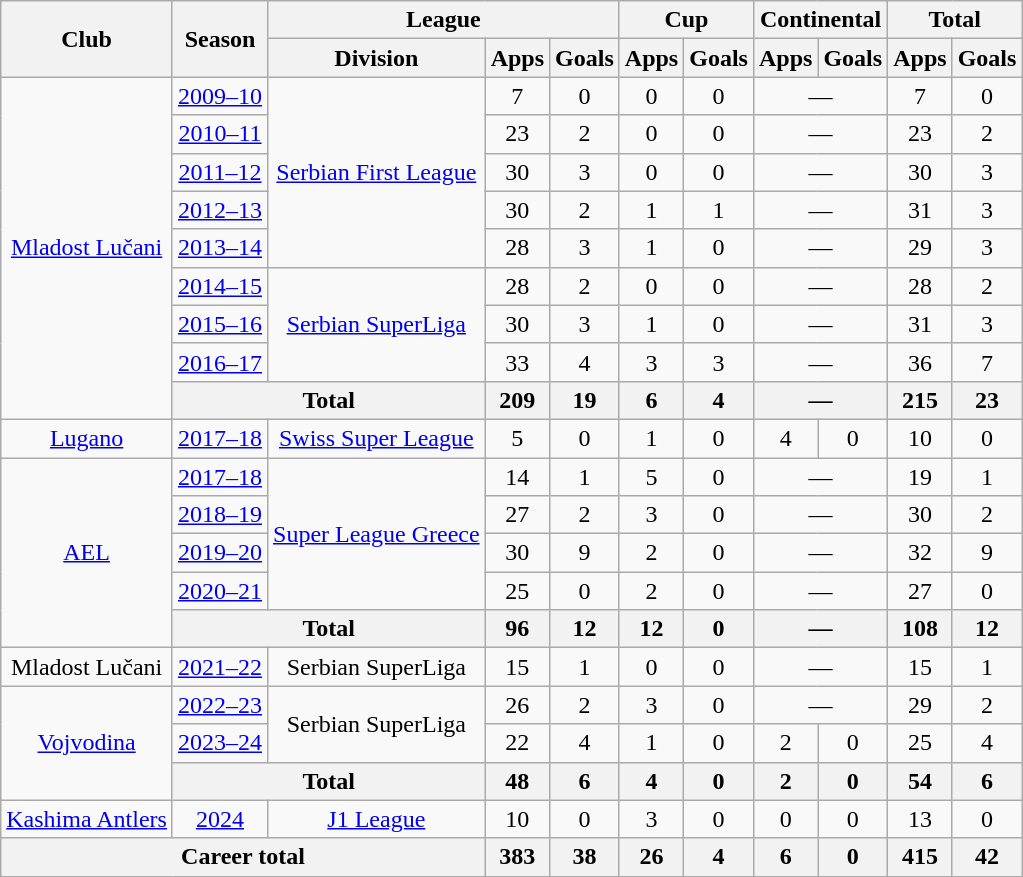<table class="wikitable" style="text-align:center">
<tr>
<th rowspan="2">Club</th>
<th rowspan="2">Season</th>
<th colspan="3">League</th>
<th colspan="2">Cup</th>
<th colspan="2">Continental</th>
<th colspan="2">Total</th>
</tr>
<tr>
<th>Division</th>
<th>Apps</th>
<th>Goals</th>
<th>Apps</th>
<th>Goals</th>
<th>Apps</th>
<th>Goals</th>
<th>Apps</th>
<th>Goals</th>
</tr>
<tr>
<td rowspan="9"><a href='#'>Mladost Lučani</a></td>
<td><a href='#'>2009–10</a></td>
<td rowspan="5"><a href='#'>Serbian First League</a></td>
<td>7</td>
<td>0</td>
<td>0</td>
<td>0</td>
<td colspan="2">—</td>
<td>7</td>
<td>0</td>
</tr>
<tr>
<td><a href='#'>2010–11</a></td>
<td>23</td>
<td>2</td>
<td>0</td>
<td>0</td>
<td colspan="2">—</td>
<td>23</td>
<td>2</td>
</tr>
<tr>
<td><a href='#'>2011–12</a></td>
<td>30</td>
<td>3</td>
<td>0</td>
<td>0</td>
<td colspan="2">—</td>
<td>30</td>
<td>3</td>
</tr>
<tr>
<td><a href='#'>2012–13</a></td>
<td>30</td>
<td>2</td>
<td>1</td>
<td>1</td>
<td colspan="2">—</td>
<td>31</td>
<td>3</td>
</tr>
<tr>
<td><a href='#'>2013–14</a></td>
<td>28</td>
<td>3</td>
<td>1</td>
<td>0</td>
<td colspan="2">—</td>
<td>29</td>
<td>3</td>
</tr>
<tr>
<td><a href='#'>2014–15</a></td>
<td rowspan="3"><a href='#'>Serbian SuperLiga</a></td>
<td>28</td>
<td>2</td>
<td>0</td>
<td>0</td>
<td colspan="2">—</td>
<td>28</td>
<td>2</td>
</tr>
<tr>
<td><a href='#'>2015–16</a></td>
<td>30</td>
<td>3</td>
<td>1</td>
<td>0</td>
<td colspan="2">—</td>
<td>31</td>
<td>3</td>
</tr>
<tr>
<td><a href='#'>2016–17</a></td>
<td>33</td>
<td>4</td>
<td>3</td>
<td>3</td>
<td colspan="2">—</td>
<td>36</td>
<td>7</td>
</tr>
<tr>
<th colspan="2">Total</th>
<th>209</th>
<th>19</th>
<th>6</th>
<th>4</th>
<th colspan="2">—</th>
<th>215</th>
<th>23</th>
</tr>
<tr>
<td><a href='#'>Lugano</a></td>
<td><a href='#'>2017–18</a></td>
<td><a href='#'>Swiss Super League</a></td>
<td>5</td>
<td>0</td>
<td>1</td>
<td>0</td>
<td>4</td>
<td>0</td>
<td>10</td>
<td>0</td>
</tr>
<tr>
<td rowspan="5"><a href='#'>AEL</a></td>
<td><a href='#'>2017–18</a></td>
<td rowspan="4"><a href='#'>Super League Greece</a></td>
<td>14</td>
<td>1</td>
<td>5</td>
<td>0</td>
<td colspan="2">—</td>
<td>19</td>
<td>1</td>
</tr>
<tr>
<td><a href='#'>2018–19</a></td>
<td>27</td>
<td>2</td>
<td>3</td>
<td>0</td>
<td colspan="2">—</td>
<td>30</td>
<td>2</td>
</tr>
<tr>
<td><a href='#'>2019–20</a></td>
<td>30</td>
<td>9</td>
<td>2</td>
<td>0</td>
<td colspan="2">—</td>
<td>32</td>
<td>9</td>
</tr>
<tr>
<td><a href='#'>2020–21</a></td>
<td>25</td>
<td>0</td>
<td>2</td>
<td>0</td>
<td colspan="2">—</td>
<td>27</td>
<td>0</td>
</tr>
<tr>
<th colspan="2">Total</th>
<th>96</th>
<th>12</th>
<th>12</th>
<th>0</th>
<th colspan="2">—</th>
<th>108</th>
<th>12</th>
</tr>
<tr>
<td>Mladost Lučani</td>
<td><a href='#'>2021–22</a></td>
<td>Serbian SuperLiga</td>
<td>15</td>
<td>1</td>
<td>0</td>
<td>0</td>
<td colspan="2">—</td>
<td>15</td>
<td>1</td>
</tr>
<tr>
<td rowspan="3"><a href='#'>Vojvodina</a></td>
<td><a href='#'>2022–23</a></td>
<td rowspan="2">Serbian SuperLiga</td>
<td>26</td>
<td>2</td>
<td>3</td>
<td>0</td>
<td colspan="2">—</td>
<td>29</td>
<td>2</td>
</tr>
<tr>
<td><a href='#'>2023–24</a></td>
<td>22</td>
<td>4</td>
<td>1</td>
<td>0</td>
<td>2</td>
<td>0</td>
<td>25</td>
<td>4</td>
</tr>
<tr>
<th colspan="2">Total</th>
<th>48</th>
<th>6</th>
<th>4</th>
<th>0</th>
<th>2</th>
<th>0</th>
<th>54</th>
<th>6</th>
</tr>
<tr>
<td><a href='#'>Kashima Antlers</a></td>
<td><a href='#'>2024</a></td>
<td><a href='#'>J1 League</a></td>
<td>10</td>
<td>0</td>
<td>3</td>
<td>0</td>
<td>0</td>
<td>0</td>
<td>13</td>
<td>0</td>
</tr>
<tr>
<th colspan="3">Career total</th>
<th>383</th>
<th>38</th>
<th>26</th>
<th>4</th>
<th>6</th>
<th>0</th>
<th>415</th>
<th>42</th>
</tr>
</table>
